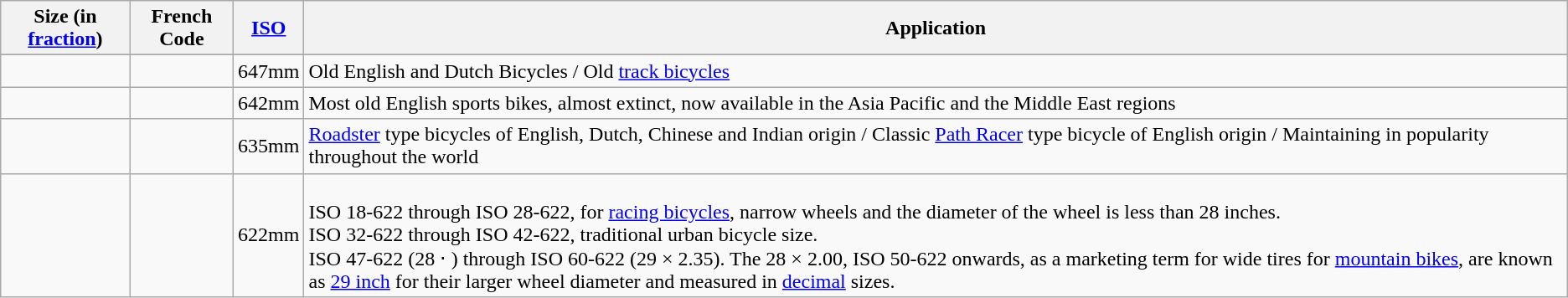<table align=center class="wikitable">
<tr>
<th>Size (in <a href='#'>fraction</a>)</th>
<th>French Code <br></th>
<th><a href='#'>ISO</a> <br></th>
<th>Application <br></th>
</tr>
<tr>
</tr>
<tr>
<td></td>
<td></td>
<td><span>647mm</span></td>
<td>Old English and Dutch Bicycles / Old <a href='#'>track bicycles</a></td>
</tr>
<tr>
<td></td>
<td></td>
<td><span>642mm</span></td>
<td>Most old English sports bikes, almost extinct, now available in the Asia Pacific and the Middle East regions</td>
</tr>
<tr>
<td></td>
<td></td>
<td>635mm</td>
<td><a href='#'>Roadster</a> type bicycles of English, Dutch, Chinese and Indian origin / Classic <a href='#'>Path Racer</a> type bicycle of English origin / Maintaining in popularity throughout the world</td>
</tr>
<tr>
<td></td>
<td></td>
<td>622mm</td>
<td><br>ISO 18-622 through ISO 28-622, for <a href='#'>racing bicycles</a>, narrow wheels and the diameter of the wheel is less than 28 inches.<br>ISO 32-622 through ISO 42-622, traditional urban bicycle size.<br>ISO 47-622 (28 ⋅ ) through ISO 60-622 (29 × 2.35). The 28 × 2.00, ISO 50-622 onwards, as a marketing term for wide tires for <a href='#'>mountain bikes</a>, are known as <a href='#'>29 inch</a> for their larger wheel diameter and measured in <a href='#'>decimal</a> sizes.</td>
</tr>
</table>
